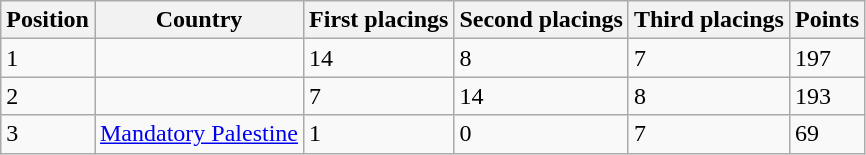<table class = "wikitable">
<tr>
<th>Position</th>
<th>Country</th>
<th>First placings</th>
<th>Second placings</th>
<th>Third placings</th>
<th>Points</th>
</tr>
<tr>
<td>1</td>
<td></td>
<td>14</td>
<td>8</td>
<td>7</td>
<td>197</td>
</tr>
<tr>
<td>2</td>
<td></td>
<td>7</td>
<td>14</td>
<td>8</td>
<td>193</td>
</tr>
<tr>
<td>3</td>
<td> <a href='#'>Mandatory Palestine</a></td>
<td>1</td>
<td>0</td>
<td>7</td>
<td>69</td>
</tr>
</table>
